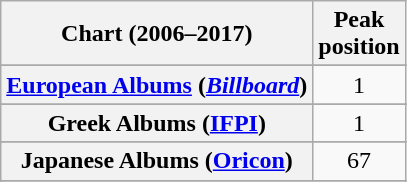<table class="wikitable sortable plainrowheaders" style="text-align:center">
<tr>
<th scope="col">Chart (2006–2017)</th>
<th scope="col">Peak<br>position</th>
</tr>
<tr>
</tr>
<tr>
</tr>
<tr>
</tr>
<tr>
</tr>
<tr>
</tr>
<tr>
</tr>
<tr>
</tr>
<tr>
</tr>
<tr>
<th scope="row"><a href='#'>European Albums</a> (<em><a href='#'>Billboard</a></em>)</th>
<td>1</td>
</tr>
<tr>
</tr>
<tr>
</tr>
<tr>
</tr>
<tr>
<th scope="row">Greek Albums (<a href='#'>IFPI</a>)</th>
<td>1</td>
</tr>
<tr>
</tr>
<tr>
</tr>
<tr>
</tr>
<tr>
<th scope="row">Japanese Albums (<a href='#'>Oricon</a>)</th>
<td>67</td>
</tr>
<tr>
</tr>
<tr>
</tr>
<tr>
</tr>
<tr>
</tr>
<tr>
</tr>
<tr>
</tr>
<tr>
</tr>
<tr>
</tr>
<tr>
</tr>
<tr>
</tr>
</table>
